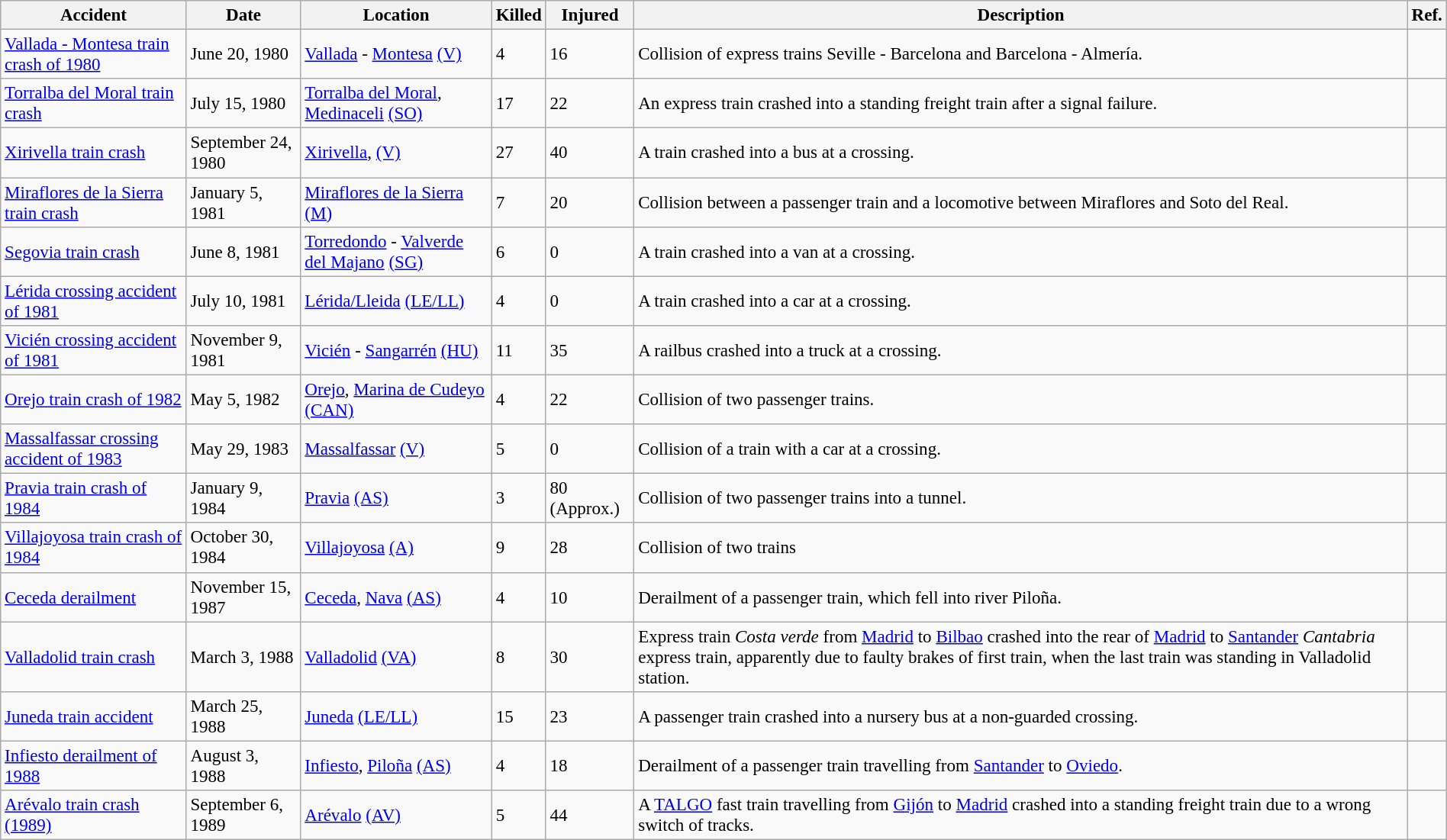<table class="wikitable sortable" style="width:100%; font-size:96%;">
<tr>
<th>Accident</th>
<th data-sort-type="date">Date</th>
<th>Location</th>
<th>Killed</th>
<th>Injured</th>
<th>Description</th>
<th>Ref.</th>
</tr>
<tr>
<td><a href='#'>Vallada - Montesa train crash of 1980</a></td>
<td>June 20, 1980</td>
<td><a href='#'>Vallada</a> - <a href='#'>Montesa</a> <a href='#'>(V)</a></td>
<td>4</td>
<td>16</td>
<td>Collision of express trains Seville - Barcelona and Barcelona - Almería.</td>
<td></td>
</tr>
<tr>
<td><a href='#'>Torralba del Moral train crash</a></td>
<td>July 15, 1980</td>
<td><a href='#'>Torralba del Moral</a>, <a href='#'>Medinaceli</a> <a href='#'>(SO)</a></td>
<td>17</td>
<td>22</td>
<td>An express train crashed into a standing freight train after a signal failure.</td>
<td></td>
</tr>
<tr>
<td><a href='#'>Xirivella train crash</a></td>
<td>September 24, 1980</td>
<td><a href='#'>Xirivella</a>, <a href='#'>(V)</a></td>
<td>27</td>
<td>40</td>
<td>A train crashed into a bus at a crossing.</td>
<td></td>
</tr>
<tr>
<td><a href='#'>Miraflores de la Sierra train crash</a></td>
<td>January 5, 1981</td>
<td><a href='#'>Miraflores de la Sierra</a> <a href='#'>(M)</a></td>
<td>7</td>
<td>20</td>
<td>Collision between a passenger train and a locomotive between Miraflores and Soto del Real.</td>
<td></td>
</tr>
<tr>
<td><a href='#'>Segovia train crash</a></td>
<td>June 8, 1981</td>
<td><a href='#'>Torredondo</a> - <a href='#'>Valverde del Majano</a> <a href='#'>(SG)</a></td>
<td>6</td>
<td>0</td>
<td>A train crashed into a van at a crossing.</td>
<td></td>
</tr>
<tr>
<td><a href='#'>Lérida crossing accident of 1981</a></td>
<td>July 10, 1981</td>
<td><a href='#'>Lérida/Lleida</a> <a href='#'>(LE/LL)</a></td>
<td>4</td>
<td>0</td>
<td>A train crashed into a car at a crossing.</td>
<td></td>
</tr>
<tr>
<td><a href='#'>Vicién crossing accident of 1981</a></td>
<td>November 9, 1981</td>
<td><a href='#'>Vicién</a> - <a href='#'>Sangarrén</a> <a href='#'>(HU)</a></td>
<td>11</td>
<td>35</td>
<td>A railbus crashed into a truck at a crossing.</td>
<td></td>
</tr>
<tr>
<td><a href='#'>Orejo train crash of 1982</a></td>
<td>May 5, 1982</td>
<td><a href='#'>Orejo</a>, <a href='#'>Marina de Cudeyo</a> <a href='#'>(CAN)</a></td>
<td>4</td>
<td>22</td>
<td>Collision of two passenger trains.</td>
<td></td>
</tr>
<tr>
<td><a href='#'>Massalfassar crossing accident of 1983</a></td>
<td>May 29, 1983</td>
<td><a href='#'>Massalfassar</a> <a href='#'>(V)</a></td>
<td>5</td>
<td>0</td>
<td>Collision of a train with a car at a crossing.</td>
<td></td>
</tr>
<tr>
<td><a href='#'>Pravia train crash of 1984</a></td>
<td>January 9, 1984</td>
<td><a href='#'>Pravia</a> <a href='#'>(AS)</a></td>
<td>3</td>
<td>80 (Approx.)</td>
<td>Collision of two passenger trains into a tunnel.</td>
<td></td>
</tr>
<tr>
<td><a href='#'>Villajoyosa train crash of 1984</a></td>
<td>October 30, 1984</td>
<td><a href='#'>Villajoyosa</a> <a href='#'>(A)</a></td>
<td>9</td>
<td>28</td>
<td>Collision of two trains</td>
<td></td>
</tr>
<tr>
<td><a href='#'>Ceceda derailment</a></td>
<td>November 15, 1987</td>
<td><a href='#'>Ceceda</a>, <a href='#'>Nava</a> <a href='#'>(AS)</a></td>
<td>4</td>
<td>10</td>
<td>Derailment of a passenger train, which fell into river Piloña.</td>
<td></td>
</tr>
<tr>
<td><a href='#'>Valladolid train crash</a></td>
<td>March 3, 1988</td>
<td><a href='#'>Valladolid</a> <a href='#'>(VA)</a></td>
<td>8</td>
<td>30</td>
<td>Express train <em>Costa verde</em> from <a href='#'>Madrid</a> to <a href='#'>Bilbao</a> crashed into the rear of <a href='#'>Madrid</a> to <a href='#'>Santander</a> <em>Cantabria</em> express train, apparently due to faulty brakes of first train, when the last train was standing in Valladolid station.</td>
<td></td>
</tr>
<tr>
<td><a href='#'>Juneda train accident</a></td>
<td>March 25, 1988</td>
<td><a href='#'>Juneda</a> <a href='#'>(LE/LL)</a></td>
<td>15</td>
<td>23</td>
<td>A passenger train crashed into a nursery bus at a non-guarded crossing.</td>
<td></td>
</tr>
<tr>
<td><a href='#'>Infiesto derailment of 1988</a></td>
<td>August 3, 1988</td>
<td><a href='#'>Infiesto</a>, <a href='#'>Piloña</a> <a href='#'>(AS)</a></td>
<td>4</td>
<td>18</td>
<td>Derailment of a passenger train travelling from <a href='#'>Santander</a> to <a href='#'>Oviedo</a>.</td>
<td></td>
</tr>
<tr>
<td><a href='#'>Arévalo train crash (1989)</a></td>
<td>September 6, 1989</td>
<td><a href='#'>Arévalo</a> <a href='#'>(AV)</a></td>
<td>5</td>
<td>44</td>
<td>A <a href='#'>TALGO</a> fast train travelling from <a href='#'>Gijón</a> to <a href='#'>Madrid</a> crashed into a standing freight train due to a wrong switch of tracks.</td>
<td></td>
</tr>
</table>
